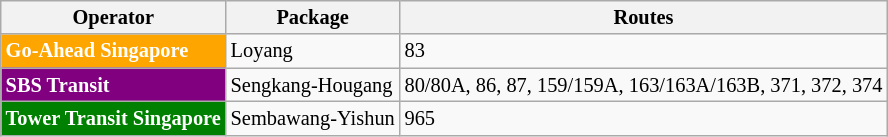<table class="wikitable" style="font-size:85%; text-align: left">
<tr>
<th>Operator</th>
<th>Package</th>
<th>Routes</th>
</tr>
<tr>
<td style="background-color:#FFA500; color: white"><strong>Go-Ahead Singapore</strong></td>
<td>Loyang</td>
<td>83</td>
</tr>
<tr>
<td style="background-color:#800080; color: white"><strong>SBS Transit</strong></td>
<td>Sengkang-Hougang</td>
<td>80/80A, 86, 87, 159/159A, 163/163A/163B, 371, 372, 374</td>
</tr>
<tr>
<td style="background-color:#008000; color: white"><strong>Tower Transit Singapore</strong></td>
<td>Sembawang-Yishun</td>
<td>965</td>
</tr>
</table>
